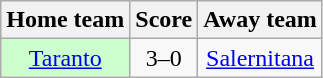<table class="wikitable" style="text-align: center">
<tr>
<th>Home team</th>
<th>Score</th>
<th>Away team</th>
</tr>
<tr>
<td bgcolor="ccffcc"><a href='#'>Taranto</a></td>
<td>3–0</td>
<td><a href='#'>Salernitana</a></td>
</tr>
</table>
